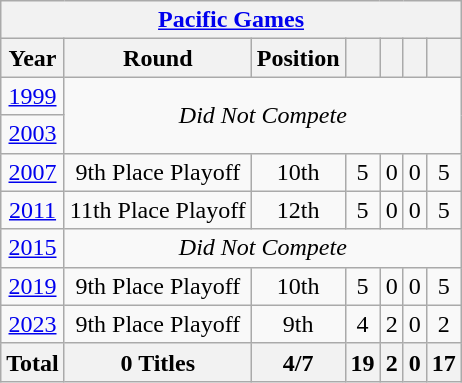<table class="wikitable" style="text-align: center;">
<tr>
<th colspan="7"><a href='#'>Pacific Games</a></th>
</tr>
<tr>
<th>Year</th>
<th>Round</th>
<th>Position</th>
<th></th>
<th></th>
<th></th>
<th></th>
</tr>
<tr>
<td> <a href='#'>1999</a></td>
<td colspan="6" rowspan="2"><em>Did Not Compete</em></td>
</tr>
<tr>
<td> <a href='#'>2003</a></td>
</tr>
<tr>
<td> <a href='#'>2007</a></td>
<td>9th Place Playoff</td>
<td>10th</td>
<td>5</td>
<td>0</td>
<td>0</td>
<td>5</td>
</tr>
<tr>
<td> <a href='#'>2011</a></td>
<td>11th Place Playoff</td>
<td>12th</td>
<td>5</td>
<td>0</td>
<td>0</td>
<td>5</td>
</tr>
<tr>
<td> <a href='#'>2015</a></td>
<td colspan="6"><em>Did Not Compete</em></td>
</tr>
<tr>
<td> <a href='#'>2019</a></td>
<td>9th Place Playoff</td>
<td>10th</td>
<td>5</td>
<td>0</td>
<td>0</td>
<td>5</td>
</tr>
<tr>
<td> <a href='#'>2023</a></td>
<td>9th Place Playoff</td>
<td>9th</td>
<td>4</td>
<td>2</td>
<td>0</td>
<td>2</td>
</tr>
<tr>
<th>Total</th>
<th>0 Titles</th>
<th>4/7</th>
<th>19</th>
<th>2</th>
<th>0</th>
<th>17</th>
</tr>
</table>
